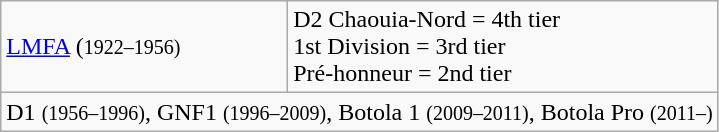<table class="wikitable">
<tr>
<td><a href='#'>LMFA</a> (<small>1922–1956)</small></td>
<td>D2 Chaouia-Nord = 4th tier<br>1st Division = 3rd tier<br>Pré-honneur = 2nd tier</td>
</tr>
<tr>
<td colspan="2">D1 <small>(1956–1996)</small>, GNF1 <small>(1996–2009)</small>, Botola 1 <small>(2009–2011)</small>, Botola Pro <small>(2011–)</small></td>
</tr>
</table>
